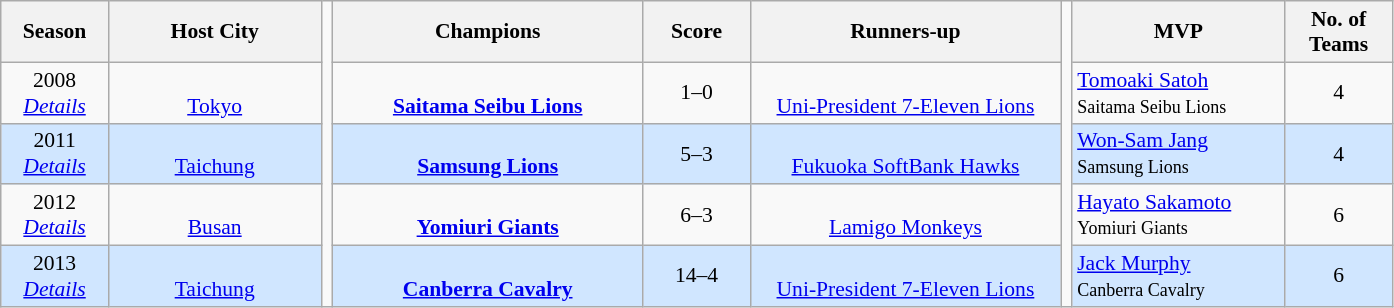<table class="wikitable" style="font-size:90%; text-align:center;">
<tr>
<th scope="col" width=65>Season</th>
<th scope="col" width=135>Host City</th>
<td width=1 rowspan=10></td>
<th scope="col" width=200>Champions</th>
<th scope="col" width=65>Score</th>
<th scope="col" width=200>Runners-up</th>
<td width=1 rowspan=10></td>
<th scope="col" width=135>MVP</th>
<th scope="col" width=65>No. of Teams</th>
</tr>
<tr>
<td>2008<br><em><a href='#'>Details</a></em></td>
<td><br><a href='#'>Tokyo</a></td>
<td><br><strong><a href='#'>Saitama Seibu Lions</a></strong></td>
<td>1–0</td>
<td><br><a href='#'>Uni-President 7-Eleven Lions</a></td>
<td style="text-align:left"> <a href='#'>Tomoaki Satoh</a><br><small>Saitama Seibu Lions</small></td>
<td>4</td>
</tr>
<tr bgcolor=#D0E6FF>
<td>2011<br><em><a href='#'>Details</a></em></td>
<td><br><a href='#'>Taichung</a></td>
<td><br><strong><a href='#'>Samsung Lions</a></strong></td>
<td>5–3</td>
<td><br><a href='#'>Fukuoka SoftBank Hawks</a></td>
<td style="text-align:left"> <a href='#'>Won-Sam Jang</a><br><small>Samsung Lions</small></td>
<td>4</td>
</tr>
<tr>
<td>2012<br><em><a href='#'>Details</a></em></td>
<td><br><a href='#'>Busan</a></td>
<td><br><strong><a href='#'>Yomiuri Giants</a></strong></td>
<td>6–3</td>
<td><br><a href='#'>Lamigo Monkeys</a></td>
<td style="text-align:left"> <a href='#'>Hayato Sakamoto</a><br><small>Yomiuri Giants</small></td>
<td>6</td>
</tr>
<tr bgcolor=#D0E6FF>
<td>2013<br><em><a href='#'>Details</a></em></td>
<td><br><a href='#'>Taichung</a></td>
<td><br><strong><a href='#'>Canberra Cavalry</a></strong></td>
<td>14–4</td>
<td><br><a href='#'>Uni-President 7-Eleven Lions</a></td>
<td style="text-align:left"> <a href='#'>Jack Murphy</a><br><small>Canberra Cavalry</small></td>
<td>6</td>
</tr>
</table>
